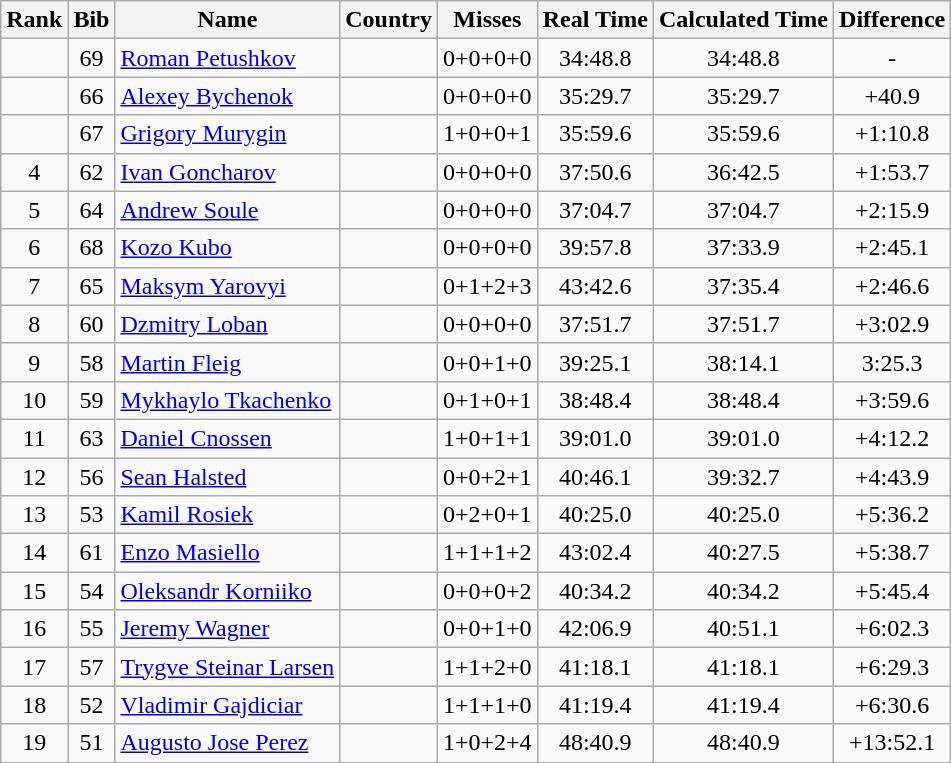<table class="wikitable sortable" style="text-align:center">
<tr>
<th>Rank</th>
<th>Bib</th>
<th>Name</th>
<th>Country</th>
<th>Misses</th>
<th>Real Time</th>
<th>Calculated Time</th>
<th>Difference</th>
</tr>
<tr>
<td></td>
<td>69</td>
<td align=left><a href='#'>Roman Petushkov</a></td>
<td align=left></td>
<td>0+0+0+0</td>
<td>34:48.8</td>
<td>34:48.8</td>
<td>-</td>
</tr>
<tr>
<td></td>
<td>66</td>
<td align=left><a href='#'>Alexey Bychenok</a></td>
<td align=left></td>
<td>0+0+0+0</td>
<td>35:29.7</td>
<td>35:29.7</td>
<td>+40.9</td>
</tr>
<tr>
<td></td>
<td>67</td>
<td align=left><a href='#'>Grigory Murygin</a></td>
<td align=left></td>
<td>1+0+0+1</td>
<td>35:59.6</td>
<td>35:59.6</td>
<td>+1:10.8</td>
</tr>
<tr>
<td>4</td>
<td>62</td>
<td align=left><a href='#'>Ivan Goncharov</a></td>
<td align=left></td>
<td>0+0+0+0</td>
<td>37:50.6</td>
<td>36:42.5</td>
<td>+1:53.7</td>
</tr>
<tr>
<td>5</td>
<td>64</td>
<td align=left><a href='#'>Andrew Soule</a></td>
<td align=left></td>
<td>0+0+0+0</td>
<td>37:04.7</td>
<td>37:04.7</td>
<td>+2:15.9</td>
</tr>
<tr>
<td>6</td>
<td>68</td>
<td align=left><a href='#'>Kozo Kubo</a></td>
<td align=left></td>
<td>0+0+0+0</td>
<td>39:57.8</td>
<td>37:33.9</td>
<td>+2:45.1</td>
</tr>
<tr>
<td>7</td>
<td>65</td>
<td align=left><a href='#'>Maksym Yarovyi</a></td>
<td align=left></td>
<td>0+1+2+3</td>
<td>43:42.6</td>
<td>37:35.4</td>
<td>+2:46.6</td>
</tr>
<tr>
<td>8</td>
<td>60</td>
<td align=left><a href='#'>Dzmitry Loban</a></td>
<td align=left></td>
<td>0+0+0+0</td>
<td>37:51.7</td>
<td>37:51.7</td>
<td>+3:02.9</td>
</tr>
<tr>
<td>9</td>
<td>58</td>
<td align=left><a href='#'>Martin Fleig</a></td>
<td align=left></td>
<td>0+0+1+0</td>
<td>39:25.1</td>
<td>38:14.1</td>
<td>3:25.3</td>
</tr>
<tr>
<td>10</td>
<td>59</td>
<td align=left><a href='#'>Mykhaylo Tkachenko</a></td>
<td align=left></td>
<td>0+1+0+1</td>
<td>38:48.4</td>
<td>38:48.4</td>
<td>+3:59.6</td>
</tr>
<tr>
<td>11</td>
<td>63</td>
<td align=left><a href='#'>Daniel Cnossen</a></td>
<td align=left></td>
<td>1+0+1+1</td>
<td>39:01.0</td>
<td>39:01.0</td>
<td>+4:12.2</td>
</tr>
<tr>
<td>12</td>
<td>56</td>
<td align=left><a href='#'>Sean Halsted</a></td>
<td align=left></td>
<td>0+0+2+1</td>
<td>40:46.1</td>
<td>39:32.7</td>
<td>+4:43.9</td>
</tr>
<tr>
<td>13</td>
<td>53</td>
<td align=left><a href='#'>Kamil Rosiek</a></td>
<td align=left></td>
<td>0+2+0+1</td>
<td>40:25.0</td>
<td>40:25.0</td>
<td>+5:36.2</td>
</tr>
<tr>
<td>14</td>
<td>61</td>
<td align=left><a href='#'>Enzo Masiello</a></td>
<td align=left></td>
<td>1+1+1+2</td>
<td>43:02.4</td>
<td>40:27.5</td>
<td>+5:38.7</td>
</tr>
<tr>
<td>15</td>
<td>54</td>
<td align=left><a href='#'>Oleksandr Korniiko</a></td>
<td align=left></td>
<td>0+0+0+2</td>
<td>40:34.2</td>
<td>40:34.2</td>
<td>+5:45.4</td>
</tr>
<tr>
<td>16</td>
<td>55</td>
<td align=left><a href='#'>Jeremy Wagner</a></td>
<td align=left></td>
<td>0+0+1+0</td>
<td>42:06.9</td>
<td>40:51.1</td>
<td>+6:02.3</td>
</tr>
<tr>
<td>17</td>
<td>57</td>
<td align=left><a href='#'>Trygve Steinar Larsen</a></td>
<td align=left></td>
<td>1+1+2+0</td>
<td>41:18.1</td>
<td>41:18.1</td>
<td>+6:29.3</td>
</tr>
<tr>
<td>18</td>
<td>52</td>
<td align=left><a href='#'>Vladimir Gajdiciar</a></td>
<td align=left></td>
<td>1+1+1+0</td>
<td>41:19.4</td>
<td>41:19.4</td>
<td>+6:30.6</td>
</tr>
<tr>
<td>19</td>
<td>51</td>
<td align=left><a href='#'>Augusto Jose Perez</a></td>
<td align=left></td>
<td>1+0+2+4</td>
<td>48:40.9</td>
<td>48:40.9</td>
<td>+13:52.1</td>
</tr>
</table>
